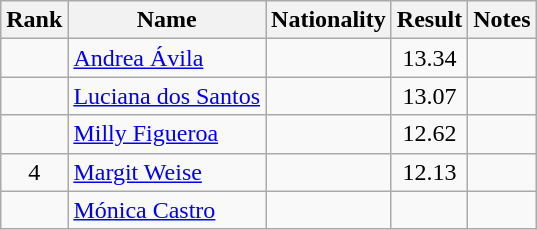<table class="wikitable sortable" style="text-align:center">
<tr>
<th>Rank</th>
<th>Name</th>
<th>Nationality</th>
<th>Result</th>
<th>Notes</th>
</tr>
<tr>
<td></td>
<td align=left><a href='#'>Andrea Ávila</a></td>
<td align=left></td>
<td>13.34</td>
<td></td>
</tr>
<tr>
<td></td>
<td align=left><a href='#'>Luciana dos Santos</a></td>
<td align=left></td>
<td>13.07</td>
<td></td>
</tr>
<tr>
<td></td>
<td align=left><a href='#'>Milly Figueroa</a></td>
<td align=left></td>
<td>12.62</td>
<td></td>
</tr>
<tr>
<td>4</td>
<td align=left><a href='#'>Margit Weise</a></td>
<td align=left></td>
<td>12.13</td>
<td></td>
</tr>
<tr>
<td></td>
<td align=left><a href='#'>Mónica Castro</a></td>
<td align=left></td>
<td></td>
<td></td>
</tr>
</table>
